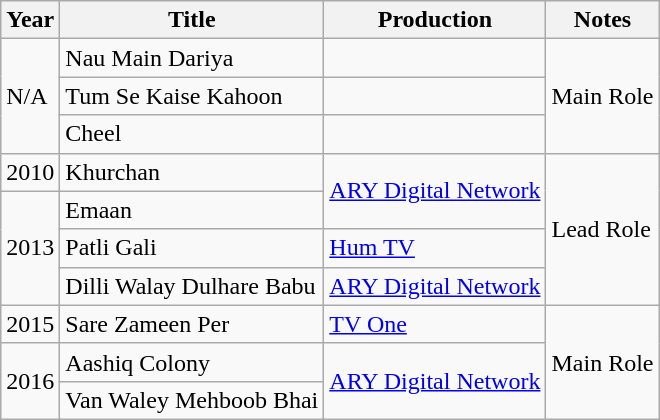<table class="wikitable">
<tr>
<th>Year</th>
<th>Title</th>
<th>Production</th>
<th>Notes</th>
</tr>
<tr>
<td rowspan="3">N/A</td>
<td>Nau Main Dariya</td>
<td></td>
<td rowspan="3">Main Role</td>
</tr>
<tr>
<td>Tum Se Kaise Kahoon</td>
<td></td>
</tr>
<tr>
<td>Cheel</td>
<td></td>
</tr>
<tr>
<td>2010</td>
<td>Khurchan</td>
<td rowspan="2"><a href='#'>ARY Digital Network</a></td>
<td rowspan="4">Lead Role</td>
</tr>
<tr>
<td rowspan="3">2013</td>
<td>Emaan</td>
</tr>
<tr>
<td>Patli Gali</td>
<td><a href='#'>Hum TV</a></td>
</tr>
<tr>
<td>Dilli Walay Dulhare Babu</td>
<td><a href='#'>ARY Digital Network</a></td>
</tr>
<tr>
<td>2015</td>
<td>Sare Zameen Per</td>
<td><a href='#'>TV One</a></td>
<td rowspan="3">Main Role</td>
</tr>
<tr>
<td rowspan="2">2016</td>
<td>Aashiq Colony</td>
<td rowspan="2"><a href='#'>ARY Digital Network</a></td>
</tr>
<tr>
<td>Van Waley Mehboob Bhai</td>
</tr>
</table>
